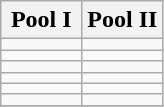<table class="wikitable">
<tr>
<th width=50%>Pool I</th>
<th width=50%>Pool II</th>
</tr>
<tr>
<td></td>
<td></td>
</tr>
<tr>
<td></td>
<td></td>
</tr>
<tr>
<td></td>
<td></td>
</tr>
<tr>
<td></td>
<td></td>
</tr>
<tr>
<td></td>
<td></td>
</tr>
<tr>
<td></td>
<td></td>
</tr>
<tr>
</tr>
</table>
